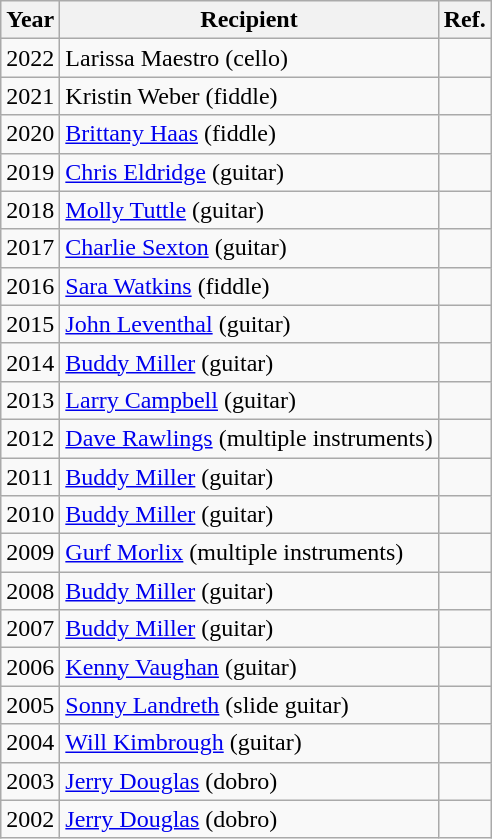<table class="wikitable">
<tr>
<th>Year</th>
<th>Recipient</th>
<th>Ref.</th>
</tr>
<tr>
<td>2022</td>
<td>Larissa Maestro (cello)</td>
<td></td>
</tr>
<tr>
<td>2021</td>
<td>Kristin Weber (fiddle)</td>
<td></td>
</tr>
<tr>
<td>2020</td>
<td><a href='#'>Brittany Haas</a> (fiddle)</td>
<td></td>
</tr>
<tr>
<td>2019</td>
<td><a href='#'>Chris Eldridge</a> (guitar)</td>
<td></td>
</tr>
<tr>
<td>2018</td>
<td><a href='#'>Molly Tuttle</a> (guitar)</td>
<td></td>
</tr>
<tr>
<td>2017</td>
<td><a href='#'>Charlie Sexton</a> (guitar)</td>
<td></td>
</tr>
<tr>
<td>2016</td>
<td><a href='#'>Sara Watkins</a> (fiddle)</td>
<td></td>
</tr>
<tr>
<td>2015</td>
<td><a href='#'>John Leventhal</a> (guitar)</td>
<td></td>
</tr>
<tr>
<td>2014</td>
<td><a href='#'>Buddy Miller</a> (guitar)</td>
<td></td>
</tr>
<tr>
<td>2013</td>
<td><a href='#'>Larry Campbell</a> (guitar)</td>
<td></td>
</tr>
<tr>
<td>2012</td>
<td><a href='#'>Dave Rawlings</a> (multiple instruments)</td>
<td></td>
</tr>
<tr>
<td>2011</td>
<td><a href='#'>Buddy Miller</a> (guitar)</td>
<td></td>
</tr>
<tr>
<td>2010</td>
<td><a href='#'>Buddy Miller</a> (guitar)</td>
<td></td>
</tr>
<tr>
<td>2009</td>
<td><a href='#'>Gurf Morlix</a> (multiple instruments)</td>
<td></td>
</tr>
<tr>
<td>2008</td>
<td><a href='#'>Buddy Miller</a> (guitar)</td>
<td></td>
</tr>
<tr>
<td>2007</td>
<td><a href='#'>Buddy Miller</a> (guitar)</td>
<td></td>
</tr>
<tr>
<td>2006</td>
<td><a href='#'>Kenny Vaughan</a> (guitar)</td>
<td></td>
</tr>
<tr>
<td>2005</td>
<td><a href='#'>Sonny Landreth</a> (slide guitar)</td>
<td></td>
</tr>
<tr>
<td>2004</td>
<td><a href='#'>Will Kimbrough</a> (guitar)</td>
<td></td>
</tr>
<tr>
<td>2003</td>
<td><a href='#'>Jerry Douglas</a> (dobro)</td>
<td></td>
</tr>
<tr>
<td>2002</td>
<td><a href='#'>Jerry Douglas</a> (dobro)</td>
<td></td>
</tr>
</table>
